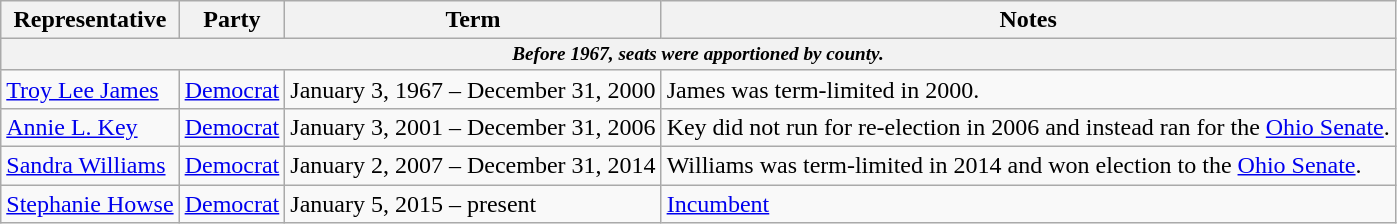<table class=wikitable>
<tr valign=bottom>
<th>Representative</th>
<th>Party</th>
<th>Term</th>
<th>Notes</th>
</tr>
<tr>
<th colspan=5 style="font-size: 80%;"><em>Before 1967, seats were apportioned by county.</em></th>
</tr>
<tr>
<td><a href='#'>Troy Lee James</a></td>
<td><a href='#'>Democrat</a></td>
<td>January 3, 1967 – December 31, 2000</td>
<td>James was term-limited in 2000.</td>
</tr>
<tr>
<td><a href='#'>Annie L. Key</a></td>
<td><a href='#'>Democrat</a></td>
<td>January 3, 2001 – December 31, 2006</td>
<td>Key did not run for re-election in 2006 and instead ran for the <a href='#'>Ohio Senate</a>.</td>
</tr>
<tr>
<td><a href='#'>Sandra Williams</a></td>
<td><a href='#'>Democrat</a></td>
<td>January 2, 2007 – December 31, 2014</td>
<td>Williams was term-limited in 2014 and won election to the <a href='#'>Ohio Senate</a>.</td>
</tr>
<tr>
<td><a href='#'>Stephanie Howse</a></td>
<td><a href='#'>Democrat</a></td>
<td>January 5, 2015 – present</td>
<td><a href='#'>Incumbent</a></td>
</tr>
</table>
